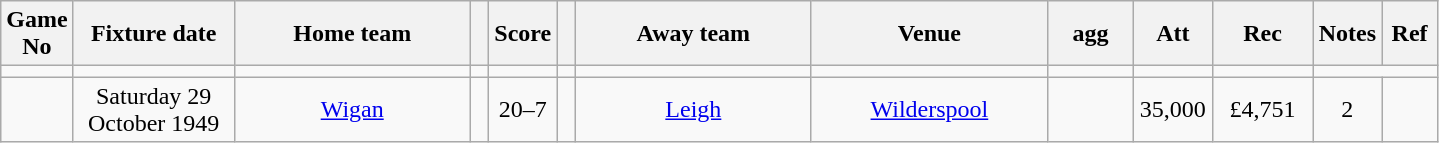<table class="wikitable" style="text-align:center;">
<tr>
<th width=20 abbr="No">Game No</th>
<th width=100 abbr="Date">Fixture date</th>
<th width=150 abbr="Home team">Home team</th>
<th width=5 abbr="space"></th>
<th width=20 abbr="Score">Score</th>
<th width=5 abbr="space"></th>
<th width=150 abbr="Away team">Away team</th>
<th width=150 abbr="Venue">Venue</th>
<th width=50 abbr="agg">agg</th>
<th width=45 abbr="Att">Att</th>
<th width=60 abbr="Rec">Rec</th>
<th width=20 abbr="Notes">Notes</th>
<th width=30 abbr="Ref">Ref</th>
</tr>
<tr>
<td></td>
<td></td>
<td></td>
<td></td>
<td></td>
<td></td>
<td></td>
<td></td>
<td></td>
<td></td>
<td></td>
</tr>
<tr>
<td></td>
<td>Saturday 29 October 1949</td>
<td><a href='#'>Wigan</a></td>
<td></td>
<td>20–7</td>
<td></td>
<td><a href='#'>Leigh</a></td>
<td><a href='#'>Wilderspool</a></td>
<td></td>
<td>35,000</td>
<td>£4,751</td>
<td>2</td>
<td></td>
</tr>
</table>
